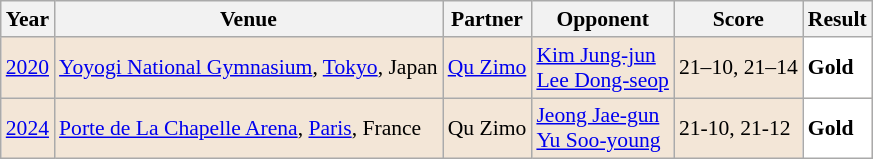<table class="sortable wikitable" style="font-size: 90%;">
<tr>
<th>Year</th>
<th>Venue</th>
<th>Partner</th>
<th>Opponent</th>
<th>Score</th>
<th>Result</th>
</tr>
<tr style="background:#F3E6D7">
<td align="center"><a href='#'>2020</a></td>
<td align="left"><a href='#'>Yoyogi National Gymnasium</a>, <a href='#'>Tokyo</a>, Japan</td>
<td align="left"> <a href='#'>Qu Zimo</a></td>
<td align="left"> <a href='#'>Kim Jung-jun</a><br> <a href='#'>Lee Dong-seop</a></td>
<td align="left">21–10, 21–14</td>
<td style="text-align:left; background:white"> <strong>Gold</strong></td>
</tr>
<tr style="background:#F3E6D7">
<td align="center"><a href='#'>2024</a></td>
<td align="left"><a href='#'>Porte de La Chapelle Arena</a>, <a href='#'>Paris</a>, France</td>
<td align="left"> Qu Zimo</td>
<td align="left"> <a href='#'>Jeong Jae-gun</a> <br>  <a href='#'>Yu Soo-young</a></td>
<td align="left">21-10, 21-12</td>
<td style="text-align:left; background:white"> <strong>Gold</strong></td>
</tr>
</table>
